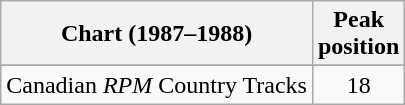<table class="wikitable sortable">
<tr>
<th align="left">Chart (1987–1988)</th>
<th align="center">Peak<br>position</th>
</tr>
<tr>
</tr>
<tr>
<td align="left">Canadian <em>RPM</em> Country Tracks</td>
<td align="center">18</td>
</tr>
</table>
